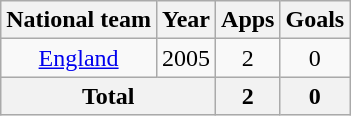<table class=wikitable style="text-align: center;">
<tr>
<th>National team</th>
<th>Year</th>
<th>Apps</th>
<th>Goals</th>
</tr>
<tr>
<td><a href='#'>England</a></td>
<td>2005</td>
<td>2</td>
<td>0</td>
</tr>
<tr>
<th colspan=2>Total</th>
<th>2</th>
<th>0</th>
</tr>
</table>
